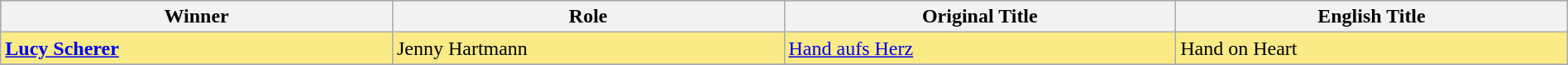<table class="wikitable" width="100%">
<tr bgcolor="#bebebe">
<th width="25%">Winner</th>
<th width="25%">Role</th>
<th width="25%">Original Title</th>
<th width="25%">English Title</th>
</tr>
<tr style="background:#FAEB86">
<td><strong><a href='#'>Lucy Scherer</a></strong></td>
<td>Jenny Hartmann</td>
<td><a href='#'>Hand aufs Herz</a></td>
<td>Hand on Heart</td>
</tr>
<tr>
</tr>
</table>
